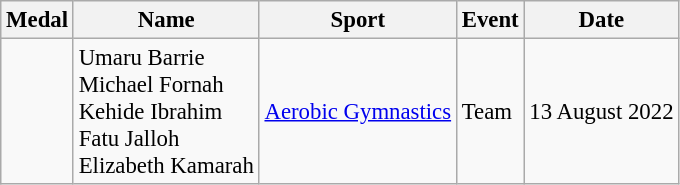<table class="wikitable sortable" style="font-size: 95%;">
<tr>
<th>Medal</th>
<th>Name</th>
<th>Sport</th>
<th>Event</th>
<th>Date</th>
</tr>
<tr>
<td></td>
<td>Umaru Barrie<br>Michael Fornah<br>Kehide Ibrahim<br>Fatu Jalloh<br>Elizabeth Kamarah</td>
<td><a href='#'>Aerobic Gymnastics</a></td>
<td>Team</td>
<td>13 August 2022</td>
</tr>
</table>
